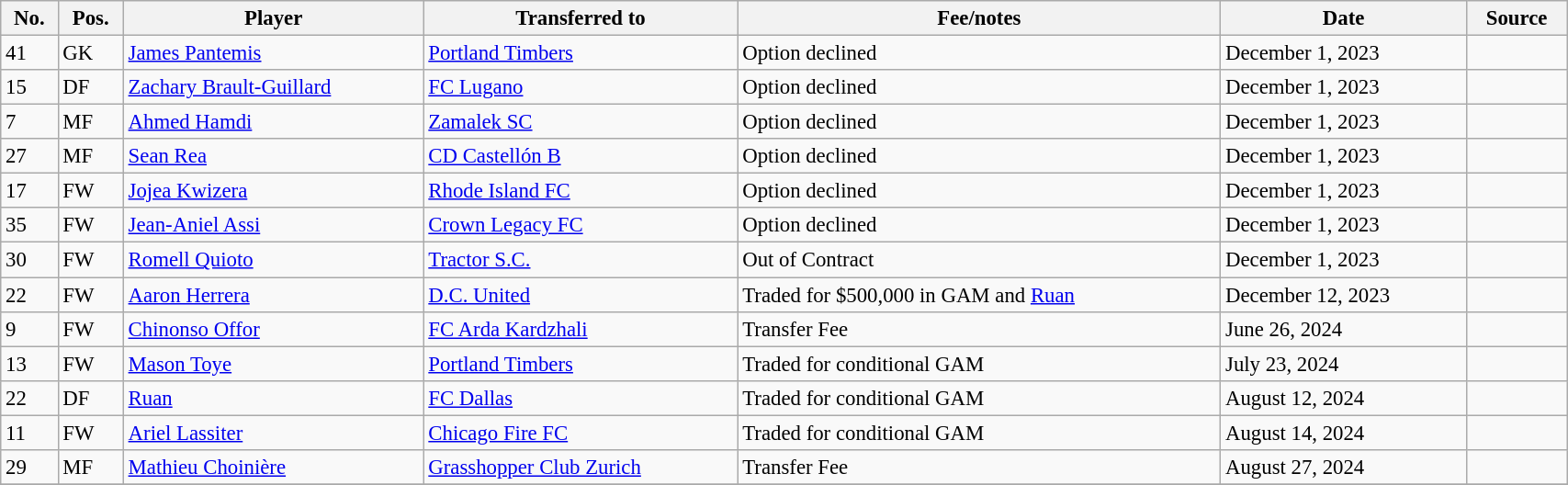<table class="wikitable sortable" style="width:90%; text-align:center; font-size:95%; text-align:left;">
<tr>
<th>No.</th>
<th>Pos.</th>
<th>Player</th>
<th>Transferred to</th>
<th>Fee/notes</th>
<th>Date</th>
<th>Source</th>
</tr>
<tr>
<td>41</td>
<td>GK</td>
<td> <a href='#'>James Pantemis</a></td>
<td> <a href='#'>Portland Timbers</a></td>
<td>Option declined</td>
<td>December 1, 2023</td>
<td></td>
</tr>
<tr>
<td>15</td>
<td>DF</td>
<td> <a href='#'>Zachary Brault-Guillard</a></td>
<td> <a href='#'>FC Lugano</a></td>
<td>Option declined</td>
<td>December 1, 2023</td>
<td></td>
</tr>
<tr>
<td>7</td>
<td>MF</td>
<td> <a href='#'>Ahmed Hamdi</a></td>
<td> <a href='#'>Zamalek SC</a></td>
<td>Option declined</td>
<td>December 1, 2023</td>
<td></td>
</tr>
<tr>
<td>27</td>
<td>MF</td>
<td> <a href='#'>Sean Rea</a></td>
<td> <a href='#'>CD Castellón B</a></td>
<td>Option declined</td>
<td>December 1, 2023</td>
<td></td>
</tr>
<tr>
<td>17</td>
<td>FW</td>
<td> <a href='#'>Jojea Kwizera</a></td>
<td> <a href='#'>Rhode Island FC</a></td>
<td>Option declined</td>
<td>December 1, 2023</td>
<td></td>
</tr>
<tr>
<td>35</td>
<td>FW</td>
<td> <a href='#'>Jean-Aniel Assi</a></td>
<td> <a href='#'>Crown Legacy FC</a></td>
<td>Option declined</td>
<td>December 1, 2023</td>
<td></td>
</tr>
<tr>
<td>30</td>
<td>FW</td>
<td> <a href='#'>Romell Quioto</a></td>
<td>  <a href='#'>Tractor S.C.</a></td>
<td>Out of Contract</td>
<td>December 1, 2023</td>
<td></td>
</tr>
<tr>
<td>22</td>
<td>FW</td>
<td> <a href='#'>Aaron Herrera</a></td>
<td> <a href='#'>D.C. United</a></td>
<td>Traded for $500,000 in GAM and <a href='#'>Ruan</a></td>
<td>December 12, 2023</td>
<td></td>
</tr>
<tr>
<td>9</td>
<td>FW</td>
<td> <a href='#'>Chinonso Offor</a></td>
<td> <a href='#'>FC Arda Kardzhali</a></td>
<td>Transfer Fee</td>
<td>June 26, 2024</td>
<td></td>
</tr>
<tr>
<td>13</td>
<td>FW</td>
<td> <a href='#'>Mason Toye</a></td>
<td> <a href='#'>Portland Timbers</a></td>
<td>Traded for conditional GAM</td>
<td>July 23, 2024</td>
<td></td>
</tr>
<tr>
<td>22</td>
<td>DF</td>
<td> <a href='#'>Ruan</a></td>
<td> <a href='#'>FC Dallas</a></td>
<td>Traded for conditional GAM</td>
<td>August 12, 2024</td>
<td></td>
</tr>
<tr>
<td>11</td>
<td>FW</td>
<td> <a href='#'>Ariel Lassiter</a></td>
<td> <a href='#'>Chicago Fire FC</a></td>
<td>Traded for conditional GAM</td>
<td>August 14, 2024</td>
<td></td>
</tr>
<tr>
<td>29</td>
<td>MF</td>
<td> <a href='#'>Mathieu Choinière</a></td>
<td> <a href='#'>Grasshopper Club Zurich</a></td>
<td>Transfer Fee</td>
<td>August 27, 2024</td>
<td></td>
</tr>
<tr>
</tr>
</table>
